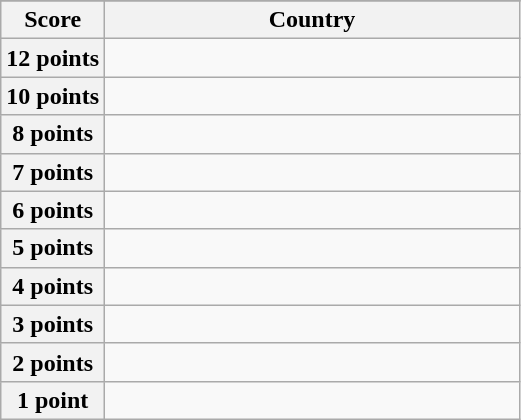<table class="wikitable">
<tr>
</tr>
<tr>
<th scope="col" width="20%">Score</th>
<th scope="col">Country</th>
</tr>
<tr>
<th scope="row">12 points</th>
<td></td>
</tr>
<tr>
<th scope="row">10 points</th>
<td></td>
</tr>
<tr>
<th scope="row">8 points</th>
<td></td>
</tr>
<tr>
<th scope="row">7 points</th>
<td></td>
</tr>
<tr>
<th scope="row">6 points</th>
<td></td>
</tr>
<tr>
<th scope="row">5 points</th>
<td></td>
</tr>
<tr>
<th scope="row">4 points</th>
<td></td>
</tr>
<tr>
<th scope="row">3 points</th>
<td></td>
</tr>
<tr>
<th scope="row">2 points</th>
<td></td>
</tr>
<tr>
<th scope="row">1 point</th>
<td></td>
</tr>
</table>
